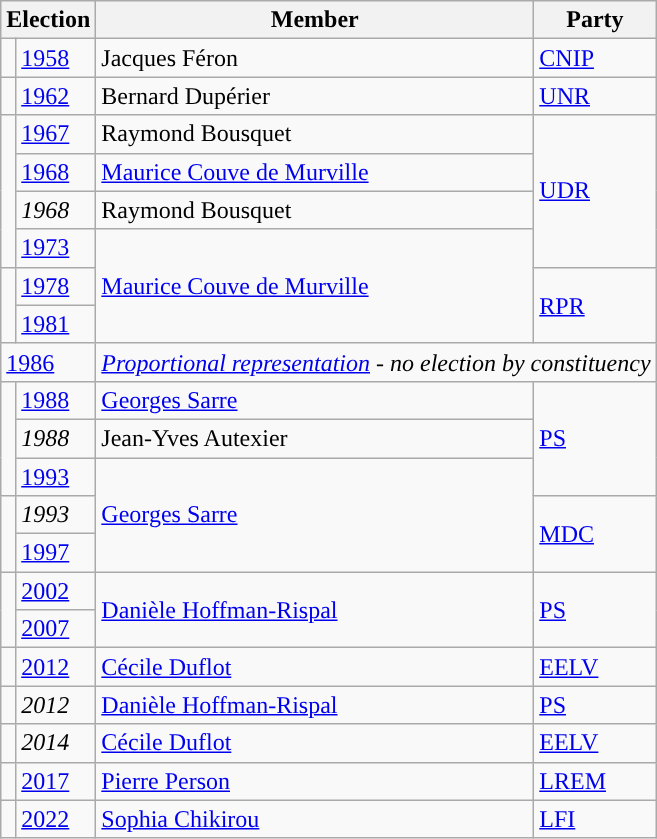<table class="wikitable">
<tr>
<th colspan="2">Election</th>
<th>Member</th>
<th>Party</th>
</tr>
<tr>
<td style="color:inherit;background:"></td>
<td><a href='#'>1958</a></td>
<td>Jacques Féron</td>
<td><a href='#'>CNIP</a></td>
</tr>
<tr>
<td style="color:inherit;background:"></td>
<td><a href='#'>1962</a></td>
<td>Bernard Dupérier</td>
<td><a href='#'>UNR</a></td>
</tr>
<tr>
<td rowspan="4" style="color:inherit;background:"></td>
<td><a href='#'>1967</a></td>
<td>Raymond Bousquet</td>
<td rowspan="4"><a href='#'>UDR</a></td>
</tr>
<tr>
<td><a href='#'>1968</a></td>
<td><a href='#'>Maurice Couve de Murville</a></td>
</tr>
<tr>
<td><em>1968</em></td>
<td>Raymond Bousquet</td>
</tr>
<tr>
<td><a href='#'>1973</a></td>
<td rowspan="3"><a href='#'>Maurice Couve de Murville</a></td>
</tr>
<tr>
<td rowspan="2" style="color:inherit;background:"></td>
<td><a href='#'>1978</a></td>
<td rowspan="2"><a href='#'>RPR</a></td>
</tr>
<tr>
<td><a href='#'>1981</a></td>
</tr>
<tr>
<td colspan="2"><a href='#'>1986</a></td>
<td colspan="2"><em><a href='#'>Proportional representation</a> - no election by constituency</em></td>
</tr>
<tr>
<td rowspan="3" style="color:inherit;background:"></td>
<td><a href='#'>1988</a></td>
<td><a href='#'>Georges Sarre</a></td>
<td rowspan="3"><a href='#'>PS</a></td>
</tr>
<tr>
<td><em>1988</em></td>
<td>Jean-Yves Autexier</td>
</tr>
<tr>
<td><a href='#'>1993</a></td>
<td rowspan="3"><a href='#'>Georges Sarre</a></td>
</tr>
<tr>
<td rowspan="2" style="color:inherit;background:"></td>
<td><em>1993</em></td>
<td rowspan="2"><a href='#'>MDC</a></td>
</tr>
<tr>
<td><a href='#'>1997</a></td>
</tr>
<tr>
<td rowspan="2" style="color:inherit;background:"></td>
<td><a href='#'>2002</a></td>
<td rowspan="2"><a href='#'>Danièle Hoffman-Rispal</a></td>
<td rowspan="2"><a href='#'>PS</a></td>
</tr>
<tr>
<td><a href='#'>2007</a></td>
</tr>
<tr>
<td style="color:inherit;background-color: "></td>
<td><a href='#'>2012</a></td>
<td><a href='#'>Cécile Duflot</a></td>
<td><a href='#'>EELV</a></td>
</tr>
<tr>
<td style="color:inherit;background:"></td>
<td><em>2012</em></td>
<td><a href='#'>Danièle Hoffman-Rispal</a></td>
<td><a href='#'>PS</a></td>
</tr>
<tr>
<td style="color:inherit;background-color: "></td>
<td><em>2014</em></td>
<td><a href='#'>Cécile Duflot</a></td>
<td><a href='#'>EELV</a></td>
</tr>
<tr>
<td style="color:inherit;background:"></td>
<td><a href='#'>2017</a></td>
<td><a href='#'>Pierre Person</a></td>
<td><a href='#'>LREM</a></td>
</tr>
<tr>
<td style="color:inherit;background:"></td>
<td><a href='#'>2022</a></td>
<td><a href='#'>Sophia Chikirou</a></td>
<td><a href='#'>LFI</a></td>
</tr>
</table>
